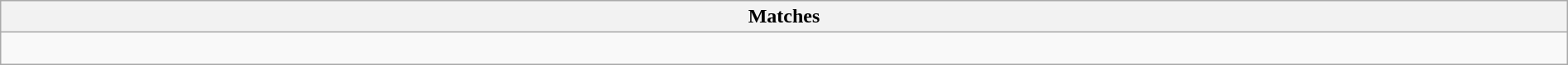<table class="wikitable collapsible collapsed" style="width:100%">
<tr>
<th>Matches</th>
</tr>
<tr>
<td><br>








</td>
</tr>
</table>
